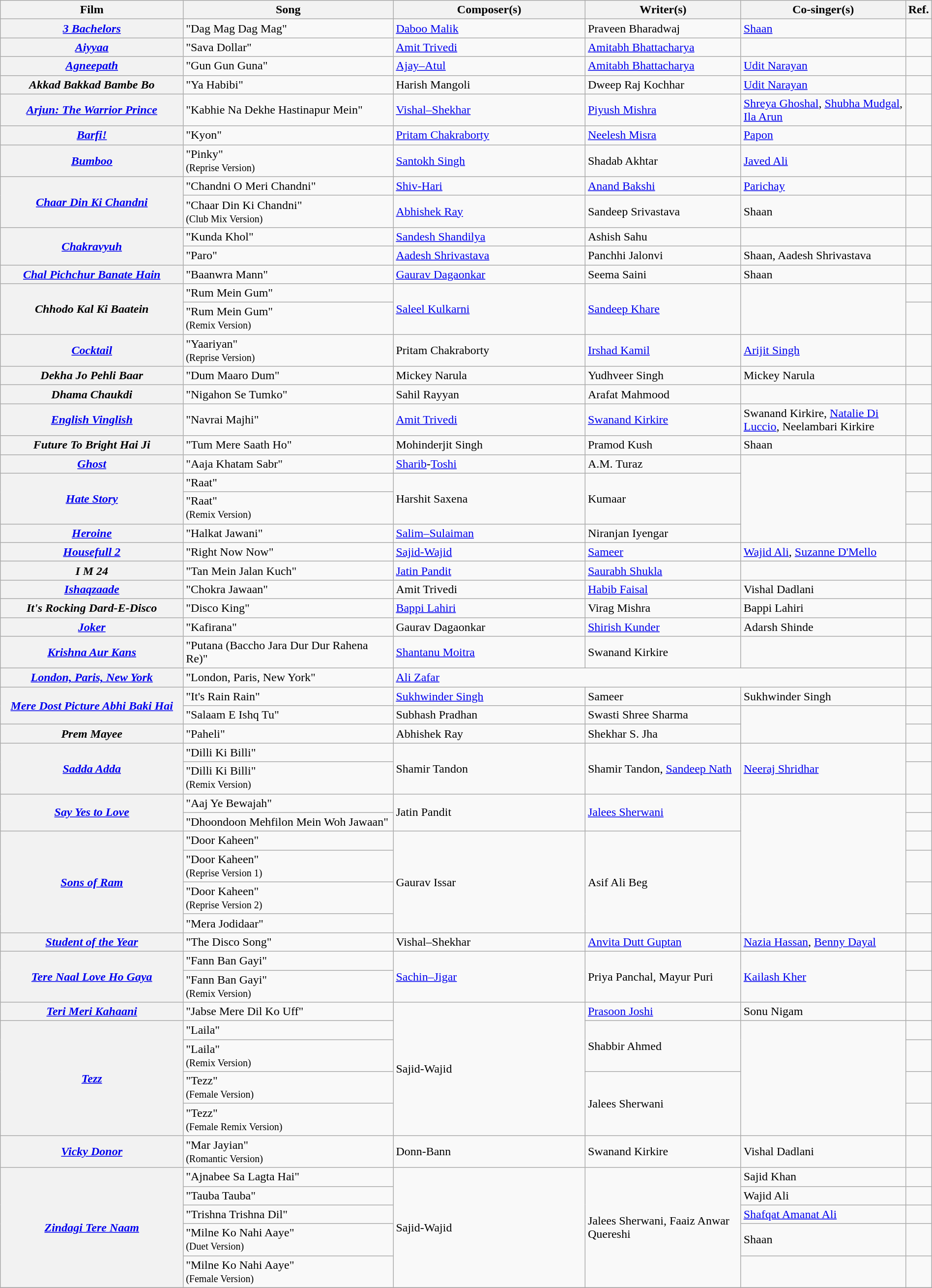<table class="wikitable plainrowheaders" width="100%" textcolor:#000;">
<tr>
<th scope="col" width=20%><strong>Film</strong></th>
<th scope="col" width=23%><strong>Song</strong></th>
<th scope="col" width=21%><strong>Composer(s)</strong></th>
<th scope="col" width=17%><strong>Writer(s)</strong></th>
<th scope="col" width=18%><strong>Co-singer(s)</strong></th>
<th scope="col" width=1%><strong>Ref.</strong></th>
</tr>
<tr>
<th scope="row"><em><a href='#'>3 Bachelors</a></em></th>
<td>"Dag Mag Dag Mag"</td>
<td><a href='#'>Daboo Malik</a></td>
<td>Praveen Bharadwaj</td>
<td><a href='#'>Shaan</a></td>
<td></td>
</tr>
<tr>
<th scope="row"><em><a href='#'>Aiyyaa</a></em></th>
<td>"Sava Dollar"</td>
<td><a href='#'>Amit Trivedi</a></td>
<td><a href='#'>Amitabh Bhattacharya</a></td>
<td></td>
<td></td>
</tr>
<tr>
<th scope="row"><em><a href='#'>Agneepath</a></em></th>
<td>"Gun Gun Guna"</td>
<td><a href='#'>Ajay–Atul</a></td>
<td><a href='#'>Amitabh Bhattacharya</a></td>
<td><a href='#'>Udit Narayan</a></td>
<td></td>
</tr>
<tr>
<th scope="row"><em>Akkad Bakkad Bambe Bo</em></th>
<td>"Ya Habibi"</td>
<td>Harish Mangoli</td>
<td>Dweep Raj Kochhar</td>
<td><a href='#'>Udit Narayan</a></td>
<td></td>
</tr>
<tr>
<th scope="row"><em><a href='#'>Arjun: The Warrior Prince</a></em></th>
<td>"Kabhie Na Dekhe Hastinapur Mein"</td>
<td><a href='#'>Vishal–Shekhar</a></td>
<td><a href='#'>Piyush Mishra</a></td>
<td><a href='#'>Shreya Ghoshal</a>, <a href='#'>Shubha Mudgal</a>, <a href='#'>Ila Arun</a></td>
<td></td>
</tr>
<tr>
<th scope="row"><em><a href='#'>Barfi!</a></em></th>
<td>"Kyon"</td>
<td><a href='#'>Pritam Chakraborty</a></td>
<td><a href='#'>Neelesh Misra</a></td>
<td><a href='#'>Papon</a></td>
<td></td>
</tr>
<tr>
<th scope="row"><em><a href='#'>Bumboo</a></em></th>
<td>"Pinky"<br><small>(Reprise Version)</small></td>
<td><a href='#'>Santokh Singh</a></td>
<td>Shadab Akhtar</td>
<td><a href='#'>Javed Ali</a></td>
<td></td>
</tr>
<tr>
<th scope="row" rowspan="2"><em><a href='#'>Chaar Din Ki Chandni</a></em></th>
<td>"Chandni O Meri Chandni"</td>
<td><a href='#'>Shiv-Hari</a></td>
<td><a href='#'>Anand Bakshi</a></td>
<td><a href='#'>Parichay</a></td>
<td></td>
</tr>
<tr>
<td>"Chaar Din Ki Chandni"<br><small>(Club Mix Version)</small></td>
<td><a href='#'>Abhishek Ray</a></td>
<td>Sandeep Srivastava</td>
<td>Shaan</td>
<td></td>
</tr>
<tr>
<th scope="row" rowspan="2"><em><a href='#'>Chakravyuh</a></em></th>
<td>"Kunda Khol"</td>
<td><a href='#'>Sandesh Shandilya</a></td>
<td>Ashish Sahu</td>
<td></td>
<td></td>
</tr>
<tr>
<td>"Paro"</td>
<td><a href='#'>Aadesh Shrivastava</a></td>
<td>Panchhi Jalonvi</td>
<td>Shaan, Aadesh Shrivastava</td>
<td></td>
</tr>
<tr>
<th scope="row"><em><a href='#'>Chal Pichchur Banate Hain</a></em></th>
<td>"Baanwra Mann"</td>
<td><a href='#'>Gaurav Dagaonkar</a></td>
<td>Seema Saini</td>
<td>Shaan</td>
<td></td>
</tr>
<tr>
<th scope="row" rowspan="2"><em>Chhodo Kal Ki Baatein</em></th>
<td>"Rum Mein Gum"</td>
<td rowspan="2"><a href='#'>Saleel Kulkarni</a></td>
<td rowspan="2"><a href='#'>Sandeep Khare</a></td>
<td rowspan="2"></td>
<td></td>
</tr>
<tr>
<td>"Rum Mein Gum"<br><small>(Remix Version)</small></td>
<td></td>
</tr>
<tr>
<th scope="row"><em><a href='#'>Cocktail</a></em></th>
<td>"Yaariyan"<br><small>(Reprise Version)</small></td>
<td>Pritam Chakraborty</td>
<td><a href='#'>Irshad Kamil</a></td>
<td><a href='#'>Arijit Singh</a></td>
<td></td>
</tr>
<tr>
<th scope="row"><em>Dekha Jo Pehli Baar</em></th>
<td>"Dum Maaro Dum"</td>
<td>Mickey Narula</td>
<td>Yudhveer Singh</td>
<td>Mickey Narula</td>
<td></td>
</tr>
<tr>
<th scope="row"><em>Dhama Chaukdi</em></th>
<td>"Nigahon Se Tumko"</td>
<td>Sahil Rayyan</td>
<td>Arafat Mahmood</td>
<td></td>
<td></td>
</tr>
<tr>
<th scope="row"><em><a href='#'>English Vinglish</a></em></th>
<td>"Navrai Majhi"</td>
<td><a href='#'>Amit Trivedi</a></td>
<td><a href='#'>Swanand Kirkire</a></td>
<td>Swanand Kirkire, <a href='#'>Natalie Di Luccio</a>, Neelambari Kirkire</td>
<td></td>
</tr>
<tr>
<th scope="row"><em>Future To Bright Hai Ji</em></th>
<td>"Tum Mere Saath Ho"</td>
<td>Mohinderjit Singh</td>
<td>Pramod Kush</td>
<td>Shaan</td>
<td></td>
</tr>
<tr>
<th scope="row"><em><a href='#'>Ghost</a></em></th>
<td>"Aaja Khatam Sabr"</td>
<td><a href='#'>Sharib</a>-<a href='#'>Toshi</a></td>
<td>A.M. Turaz</td>
<td rowspan="4"></td>
<td></td>
</tr>
<tr>
<th scope="row" rowspan="2"><em><a href='#'>Hate Story</a></em></th>
<td>"Raat"</td>
<td rowspan="2">Harshit Saxena</td>
<td rowspan="2">Kumaar</td>
<td></td>
</tr>
<tr>
<td>"Raat"<br><small>(Remix Version)</small></td>
<td></td>
</tr>
<tr>
<th scope="row"><em><a href='#'>Heroine</a></em></th>
<td>"Halkat Jawani"</td>
<td><a href='#'>Salim–Sulaiman</a></td>
<td>Niranjan Iyengar</td>
<td></td>
</tr>
<tr>
<th scope="row"><em><a href='#'>Housefull 2</a></em></th>
<td>"Right Now Now"</td>
<td><a href='#'>Sajid-Wajid</a></td>
<td><a href='#'>Sameer</a></td>
<td><a href='#'>Wajid Ali</a>, <a href='#'>Suzanne D'Mello</a></td>
<td></td>
</tr>
<tr>
<th scope="row"><em>I M 24</em></th>
<td>"Tan Mein Jalan Kuch"</td>
<td><a href='#'>Jatin Pandit</a></td>
<td><a href='#'>Saurabh Shukla</a></td>
<td></td>
<td></td>
</tr>
<tr>
<th scope="row"><em><a href='#'>Ishaqzaade</a></em></th>
<td>"Chokra Jawaan"</td>
<td>Amit Trivedi</td>
<td><a href='#'>Habib Faisal</a></td>
<td>Vishal Dadlani</td>
<td></td>
</tr>
<tr>
<th scope="row"><em>It's Rocking Dard-E-Disco</em></th>
<td>"Disco King"</td>
<td><a href='#'>Bappi Lahiri</a></td>
<td>Virag Mishra</td>
<td>Bappi Lahiri</td>
<td></td>
</tr>
<tr>
<th scope="row"><em><a href='#'>Joker</a></em></th>
<td>"Kafirana"</td>
<td>Gaurav Dagaonkar</td>
<td><a href='#'>Shirish Kunder</a></td>
<td>Adarsh Shinde</td>
<td></td>
</tr>
<tr>
<th scope="row"><em><a href='#'>Krishna Aur Kans</a></em></th>
<td>"Putana (Baccho Jara Dur Dur Rahena Re)"</td>
<td><a href='#'>Shantanu Moitra</a></td>
<td>Swanand Kirkire</td>
<td></td>
<td></td>
</tr>
<tr>
<th scope="row"><em><a href='#'>London, Paris, New York</a></em></th>
<td>"London, Paris, New York"</td>
<td colspan="3"><a href='#'>Ali Zafar</a></td>
<td></td>
</tr>
<tr>
<th scope="row" rowspan="2"><em><a href='#'>Mere Dost Picture Abhi Baki Hai</a></em></th>
<td>"It's Rain Rain"</td>
<td><a href='#'>Sukhwinder Singh</a></td>
<td>Sameer</td>
<td>Sukhwinder Singh</td>
<td></td>
</tr>
<tr>
<td>"Salaam E Ishq Tu"</td>
<td>Subhash Pradhan</td>
<td>Swasti Shree Sharma</td>
<td rowspan="2"></td>
<td></td>
</tr>
<tr>
<th scope="row"><em>Prem Mayee</em></th>
<td>"Paheli"</td>
<td>Abhishek Ray</td>
<td>Shekhar S. Jha</td>
<td></td>
</tr>
<tr>
<th scope="row" rowspan="2"><em><a href='#'>Sadda Adda</a></em></th>
<td>"Dilli Ki Billi"</td>
<td rowspan="2">Shamir Tandon</td>
<td rowspan="2">Shamir Tandon, <a href='#'>Sandeep Nath</a></td>
<td rowspan="2"><a href='#'>Neeraj Shridhar</a></td>
<td></td>
</tr>
<tr>
<td>"Dilli Ki Billi"<br><small>(Remix Version)</small></td>
<td></td>
</tr>
<tr>
<th scope="row" rowspan="2"><em><a href='#'>Say Yes to Love</a></em></th>
<td>"Aaj Ye Bewajah"</td>
<td rowspan="2">Jatin Pandit</td>
<td rowspan="2"><a href='#'>Jalees Sherwani</a></td>
<td rowspan="6"></td>
<td></td>
</tr>
<tr>
<td>"Dhoondoon Mehfilon Mein Woh Jawaan"</td>
<td></td>
</tr>
<tr>
<th scope="row" rowspan="4"><em><a href='#'>Sons of Ram</a></em></th>
<td>"Door Kaheen"</td>
<td rowspan="4">Gaurav Issar</td>
<td rowspan="4">Asif Ali Beg</td>
<td></td>
</tr>
<tr>
<td>"Door Kaheen"<br><small>(Reprise Version 1)</small></td>
<td></td>
</tr>
<tr>
<td>"Door Kaheen"<br><small>(Reprise Version 2)</small></td>
<td></td>
</tr>
<tr>
<td>"Mera Jodidaar"</td>
<td></td>
</tr>
<tr>
<th scope="row"><em><a href='#'>Student of the Year</a></em></th>
<td>"The Disco Song"</td>
<td>Vishal–Shekhar</td>
<td><a href='#'>Anvita Dutt Guptan</a></td>
<td><a href='#'>Nazia Hassan</a>, <a href='#'>Benny Dayal</a></td>
<td></td>
</tr>
<tr>
<th scope="row" rowspan="2"><em><a href='#'>Tere Naal Love Ho Gaya</a></em></th>
<td>"Fann Ban Gayi"</td>
<td rowspan="2"><a href='#'>Sachin–Jigar</a></td>
<td rowspan="2">Priya Panchal, Mayur Puri</td>
<td rowspan="2"><a href='#'>Kailash Kher</a></td>
<td></td>
</tr>
<tr>
<td>"Fann Ban Gayi"<br><small>(Remix Version)</small></td>
<td></td>
</tr>
<tr>
<th scope="row"><em><a href='#'>Teri Meri Kahaani</a></em></th>
<td>"Jabse Mere Dil Ko Uff"</td>
<td rowspan="5">Sajid-Wajid</td>
<td><a href='#'>Prasoon Joshi</a></td>
<td>Sonu Nigam</td>
<td></td>
</tr>
<tr>
<th scope="row" rowspan="4"><em><a href='#'>Tezz</a></em></th>
<td>"Laila"</td>
<td rowspan="2">Shabbir Ahmed</td>
<td rowspan="4"></td>
<td></td>
</tr>
<tr>
<td>"Laila"<br><small>(Remix Version)</small></td>
<td></td>
</tr>
<tr>
<td>"Tezz"<br><small>(Female Version)</small></td>
<td rowspan="2">Jalees Sherwani</td>
<td></td>
</tr>
<tr>
<td>"Tezz"<br><small>(Female Remix Version)</small></td>
<td></td>
</tr>
<tr>
<th scope="row"><em><a href='#'>Vicky Donor</a></em></th>
<td>"Mar Jayian"<br><small>(Romantic Version)</small></td>
<td>Donn-Bann</td>
<td>Swanand Kirkire</td>
<td>Vishal Dadlani</td>
<td></td>
</tr>
<tr>
<th scope="row" rowspan="5"><em><a href='#'>Zindagi Tere Naam</a></em></th>
<td>"Ajnabee Sa Lagta Hai"</td>
<td rowspan="5">Sajid-Wajid</td>
<td rowspan="5">Jalees Sherwani, Faaiz Anwar Quereshi</td>
<td>Sajid Khan</td>
<td></td>
</tr>
<tr>
<td>"Tauba Tauba"</td>
<td>Wajid Ali</td>
<td></td>
</tr>
<tr>
<td>"Trishna Trishna Dil"</td>
<td><a href='#'>Shafqat Amanat Ali</a></td>
<td></td>
</tr>
<tr>
<td>"Milne Ko Nahi Aaye"<br><small>(Duet Version)</small></td>
<td>Shaan</td>
<td></td>
</tr>
<tr>
<td>"Milne Ko Nahi Aaye"<br><small>(Female Version)</small></td>
<td></td>
<td></td>
</tr>
<tr>
</tr>
</table>
